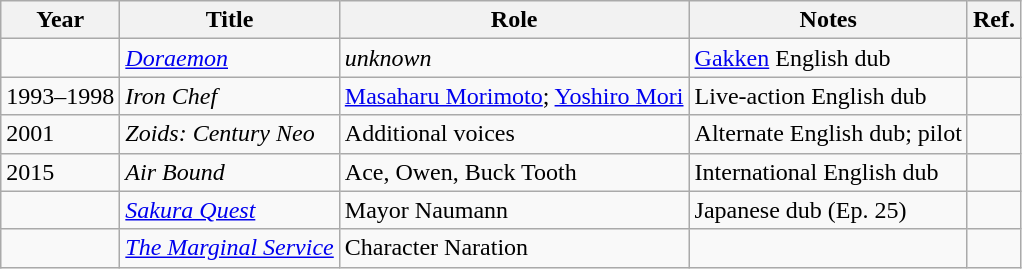<table class="wikitable">
<tr>
<th>Year</th>
<th>Title</th>
<th>Role</th>
<th>Notes</th>
<th>Ref.</th>
</tr>
<tr>
<td></td>
<td><em><a href='#'>Doraemon</a></em></td>
<td><em>unknown</em></td>
<td><a href='#'>Gakken</a> English dub</td>
<td></td>
</tr>
<tr>
<td>1993–1998</td>
<td><em>Iron Chef</em></td>
<td><a href='#'>Masaharu Morimoto</a>; <a href='#'>Yoshiro Mori</a></td>
<td>Live-action English dub</td>
<td></td>
</tr>
<tr>
<td>2001</td>
<td><em>Zoids: Century Neo</em></td>
<td>Additional voices</td>
<td>Alternate English dub; pilot</td>
<td></td>
</tr>
<tr>
<td>2015</td>
<td><em>Air Bound</em></td>
<td>Ace, Owen, Buck Tooth</td>
<td>International English dub</td>
<td></td>
</tr>
<tr>
<td></td>
<td><em><a href='#'>Sakura Quest</a></em></td>
<td>Mayor Naumann</td>
<td>Japanese dub (Ep. 25)</td>
<td></td>
</tr>
<tr>
<td></td>
<td><em><a href='#'>The Marginal Service</a></em></td>
<td>Character Naration</td>
<td></td>
<td></td>
</tr>
</table>
